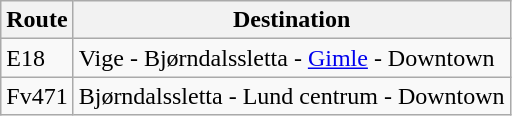<table class="wikitable sortable">
<tr>
<th>Route</th>
<th>Destination</th>
</tr>
<tr>
<td>E18</td>
<td>Vige - Bjørndalssletta - <a href='#'>Gimle</a> - Downtown</td>
</tr>
<tr>
<td>Fv471</td>
<td>Bjørndalssletta - Lund centrum - Downtown</td>
</tr>
</table>
